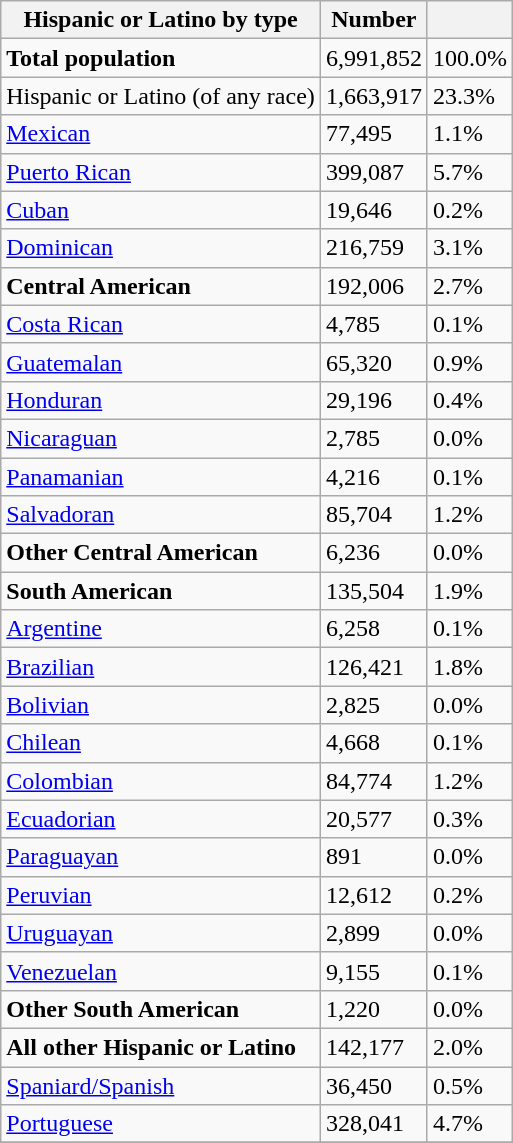<table class="wikitable sortable">
<tr>
<th>Hispanic or Latino by type</th>
<th>Number</th>
<th></th>
</tr>
<tr>
<td><strong>Total population</strong></td>
<td>6,991,852</td>
<td>100.0%</td>
</tr>
<tr>
<td>Hispanic or Latino (of any race)</td>
<td>1,663,917</td>
<td>23.3%</td>
</tr>
<tr>
<td> <a href='#'>Mexican</a></td>
<td>77,495</td>
<td>1.1%</td>
</tr>
<tr>
<td> <a href='#'>Puerto Rican</a></td>
<td>399,087</td>
<td>5.7%</td>
</tr>
<tr>
<td> <a href='#'>Cuban</a></td>
<td>19,646</td>
<td>0.2%</td>
</tr>
<tr>
<td> <a href='#'>Dominican</a></td>
<td>216,759</td>
<td>3.1%</td>
</tr>
<tr>
<td><strong>Central American</strong></td>
<td>192,006</td>
<td>2.7%</td>
</tr>
<tr>
<td> <a href='#'>Costa Rican</a></td>
<td>4,785</td>
<td>0.1%</td>
</tr>
<tr>
<td> <a href='#'>Guatemalan</a></td>
<td>65,320</td>
<td>0.9%</td>
</tr>
<tr>
<td> <a href='#'>Honduran</a></td>
<td>29,196</td>
<td>0.4%</td>
</tr>
<tr>
<td> <a href='#'>Nicaraguan</a></td>
<td>2,785</td>
<td>0.0%</td>
</tr>
<tr>
<td> <a href='#'>Panamanian</a></td>
<td>4,216</td>
<td>0.1%</td>
</tr>
<tr>
<td> <a href='#'>Salvadoran</a></td>
<td>85,704</td>
<td>1.2%</td>
</tr>
<tr>
<td><strong>Other Central American</strong></td>
<td>6,236</td>
<td>0.0%</td>
</tr>
<tr>
<td><strong>South American</strong></td>
<td>135,504</td>
<td>1.9%</td>
</tr>
<tr>
<td> <a href='#'>Argentine</a></td>
<td>6,258</td>
<td>0.1%</td>
</tr>
<tr>
<td> <a href='#'>Brazilian</a></td>
<td>126,421</td>
<td>1.8%</td>
</tr>
<tr>
<td> <a href='#'>Bolivian</a></td>
<td>2,825</td>
<td>0.0%</td>
</tr>
<tr>
<td> <a href='#'>Chilean</a></td>
<td>4,668</td>
<td>0.1%</td>
</tr>
<tr>
<td> <a href='#'>Colombian</a></td>
<td>84,774</td>
<td>1.2%</td>
</tr>
<tr>
<td> <a href='#'>Ecuadorian</a></td>
<td>20,577</td>
<td>0.3%</td>
</tr>
<tr>
<td> <a href='#'>Paraguayan</a></td>
<td>891</td>
<td>0.0%</td>
</tr>
<tr>
<td> <a href='#'>Peruvian</a></td>
<td>12,612</td>
<td>0.2%</td>
</tr>
<tr>
<td> <a href='#'>Uruguayan</a></td>
<td>2,899</td>
<td>0.0%</td>
</tr>
<tr>
<td> <a href='#'>Venezuelan</a></td>
<td>9,155</td>
<td>0.1%</td>
</tr>
<tr>
<td><strong>Other South American</strong></td>
<td>1,220</td>
<td>0.0%</td>
</tr>
<tr>
<td><strong> All other Hispanic or Latino</strong></td>
<td>142,177</td>
<td>2.0%</td>
</tr>
<tr>
<td> <a href='#'>Spaniard/Spanish</a></td>
<td>36,450</td>
<td>0.5%</td>
</tr>
<tr>
<td> <a href='#'>Portuguese</a></td>
<td>328,041</td>
<td>4.7%</td>
</tr>
<tr>
</tr>
</table>
